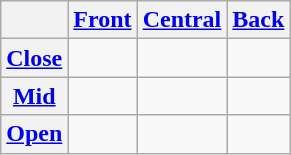<table class="wikitable" style = "text-align:center">
<tr>
<th></th>
<th><a href='#'>Front</a></th>
<th><a href='#'>Central</a></th>
<th><a href='#'>Back</a></th>
</tr>
<tr>
<th><a href='#'>Close</a></th>
<td></td>
<td></td>
<td></td>
</tr>
<tr>
<th><a href='#'>Mid</a></th>
<td></td>
<td></td>
<td></td>
</tr>
<tr>
<th><a href='#'>Open</a></th>
<td></td>
<td></td>
<td></td>
</tr>
</table>
